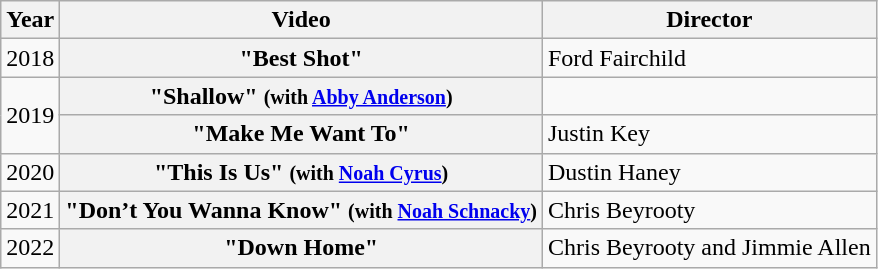<table class="wikitable plainrowheaders">
<tr>
<th>Year</th>
<th>Video</th>
<th>Director</th>
</tr>
<tr>
<td>2018</td>
<th scope="row">"Best Shot"</th>
<td>Ford Fairchild</td>
</tr>
<tr>
<td rowspan=2>2019</td>
<th scope="row">"Shallow" <small>(with <a href='#'>Abby Anderson</a>)</small></th>
<td></td>
</tr>
<tr>
<th scope="row">"Make Me Want To"</th>
<td>Justin Key</td>
</tr>
<tr>
<td>2020</td>
<th scope="row">"This Is Us" <small>(with <a href='#'>Noah Cyrus</a>)</small></th>
<td>Dustin Haney</td>
</tr>
<tr>
<td>2021</td>
<th scope="row">"Don’t You Wanna Know" <small>(with <a href='#'>Noah Schnacky</a>)</small></th>
<td>Chris Beyrooty</td>
</tr>
<tr>
<td>2022</td>
<th scope="row">"Down Home"</th>
<td>Chris Beyrooty and Jimmie Allen</td>
</tr>
</table>
